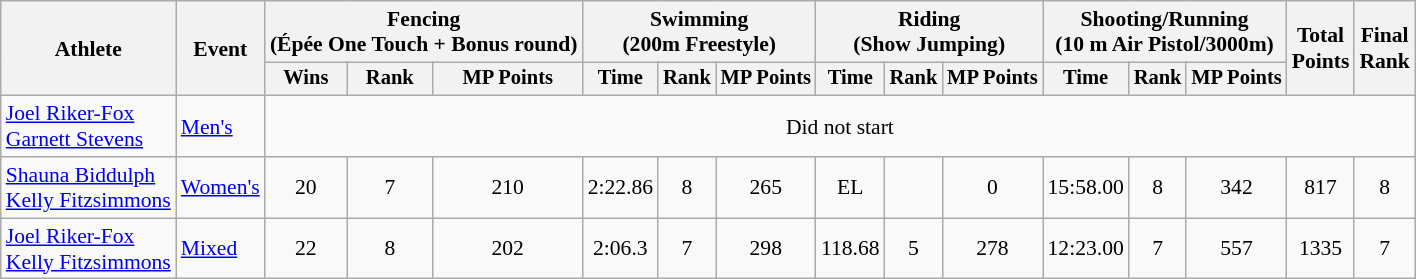<table class="wikitable" style="font-size:90%">
<tr>
<th rowspan=2>Athlete</th>
<th rowspan=2>Event</th>
<th colspan=3>Fencing<br><span> (Épée One Touch + Bonus round)</span></th>
<th colspan=3>Swimming<br><span> (200m Freestyle)</span></th>
<th colspan=3>Riding<br><span> (Show Jumping)</span></th>
<th colspan=3>Shooting/Running<br><span>(10 m Air Pistol/3000m)</span></th>
<th rowspan=2>Total<br>Points</th>
<th rowspan=2>Final<br>Rank</th>
</tr>
<tr style="font-size:95%">
<th>Wins</th>
<th>Rank</th>
<th>MP Points</th>
<th>Time</th>
<th>Rank</th>
<th>MP Points</th>
<th>Time</th>
<th>Rank</th>
<th>MP Points</th>
<th>Time</th>
<th>Rank</th>
<th>MP Points</th>
</tr>
<tr align=center>
<td align=left><a href='#'>Joel Riker-Fox</a><br><a href='#'>Garnett Stevens</a></td>
<td align=left><a href='#'>Men's</a></td>
<td colspan=14>Did not start</td>
</tr>
<tr align=center>
<td align=left><a href='#'>Shauna Biddulph</a><br><a href='#'>Kelly Fitzsimmons</a></td>
<td align=left><a href='#'>Women's</a></td>
<td>20</td>
<td>7</td>
<td>210</td>
<td>2:22.86</td>
<td>8</td>
<td>265</td>
<td>EL</td>
<td></td>
<td>0</td>
<td>15:58.00</td>
<td>8</td>
<td>342</td>
<td>817</td>
<td>8</td>
</tr>
<tr align=center>
<td align=left><a href='#'>Joel Riker-Fox</a><br><a href='#'>Kelly Fitzsimmons</a></td>
<td align=left><a href='#'>Mixed</a></td>
<td>22</td>
<td>8</td>
<td>202</td>
<td>2:06.3</td>
<td>7</td>
<td>298</td>
<td>118.68</td>
<td>5</td>
<td>278</td>
<td>12:23.00</td>
<td>7</td>
<td>557</td>
<td>1335</td>
<td>7</td>
</tr>
</table>
